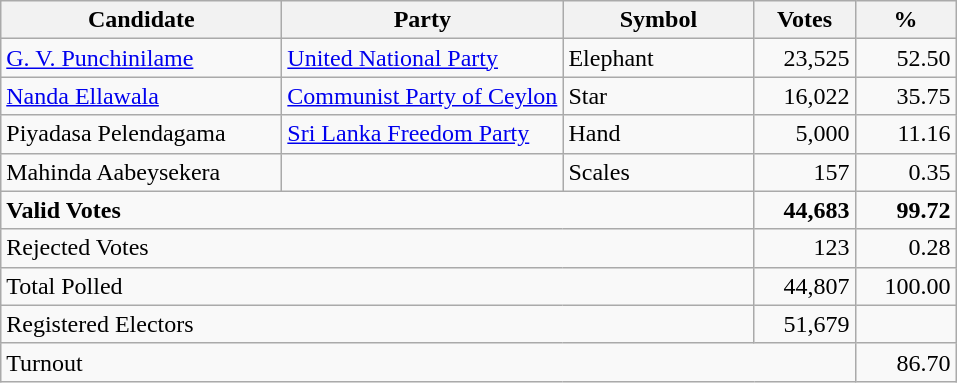<table class="wikitable" border="1" style="text-align:right;">
<tr>
<th align=left width="180">Candidate</th>
<th align=left width="180">Party</th>
<th align=left width="120">Symbol</th>
<th align=left width="60">Votes</th>
<th align=left width="60">%</th>
</tr>
<tr>
<td align=left><a href='#'>G. V. Punchinilame</a></td>
<td align=left><a href='#'>United National Party</a></td>
<td align=left>Elephant</td>
<td align=right>23,525</td>
<td align=right>52.50</td>
</tr>
<tr>
<td align=left><a href='#'>Nanda Ellawala</a></td>
<td align=left><a href='#'>Communist Party of Ceylon</a></td>
<td align=left>Star</td>
<td align=right>16,022</td>
<td align=right>35.75</td>
</tr>
<tr>
<td align=left>Piyadasa Pelendagama</td>
<td align=left><a href='#'>Sri Lanka Freedom Party</a></td>
<td align=left>Hand</td>
<td align=right>5,000</td>
<td align=right>11.16</td>
</tr>
<tr>
<td align=left>Mahinda Aabeysekera</td>
<td align=left></td>
<td align=left>Scales</td>
<td align=right>157</td>
<td align=right>0.35</td>
</tr>
<tr>
<td align=left colspan=3><strong>Valid Votes</strong></td>
<td><strong>44,683</strong></td>
<td><strong>99.72</strong></td>
</tr>
<tr>
<td align=left colspan=3>Rejected Votes</td>
<td>123</td>
<td>0.28</td>
</tr>
<tr>
<td align=left colspan=3>Total Polled</td>
<td>44,807</td>
<td>100.00</td>
</tr>
<tr>
<td align=left colspan=3>Registered Electors</td>
<td>51,679</td>
<td></td>
</tr>
<tr>
<td align=left colspan=4>Turnout</td>
<td>86.70</td>
</tr>
</table>
